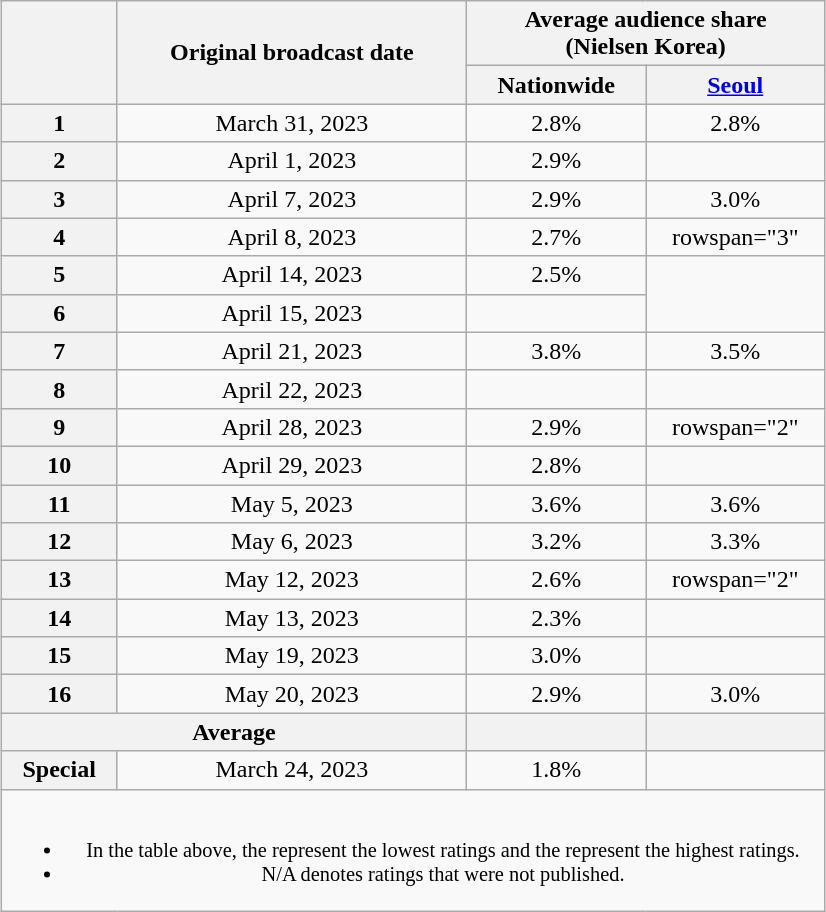<table class="wikitable" style="margin-left:auto; margin-right:auto; width:550px; text-align:center">
<tr>
<th scope="col" rowspan="2"></th>
<th scope="col" rowspan="2">Original broadcast date</th>
<th scope="col" colspan="2">Average audience share<br>(Nielsen Korea)</th>
</tr>
<tr>
<th scope="col" style="width:7em">Nationwide</th>
<th scope="col" style="width:7em"><a href='#'>Seoul</a></th>
</tr>
<tr>
<th scope="row">1</th>
<td>March 31, 2023</td>
<td>2.8% </td>
<td>2.8% </td>
</tr>
<tr>
<th scope="row">2</th>
<td>April 1, 2023</td>
<td>2.9% </td>
<td></td>
</tr>
<tr>
<th scope="row">3</th>
<td>April 7, 2023</td>
<td>2.9% </td>
<td>3.0% </td>
</tr>
<tr>
<th scope="row">4</th>
<td>April 8, 2023</td>
<td>2.7% </td>
<td>rowspan="3" </td>
</tr>
<tr>
<th scope="row">5</th>
<td>April 14, 2023</td>
<td>2.5% </td>
</tr>
<tr>
<th scope="row">6</th>
<td>April 15, 2023</td>
<td><strong></strong> </td>
</tr>
<tr>
<th scope="row">7</th>
<td>April 21, 2023</td>
<td>3.8% </td>
<td>3.5% </td>
</tr>
<tr>
<th scope="row">8</th>
<td>April 22, 2023</td>
<td><strong></strong> </td>
<td><strong></strong> </td>
</tr>
<tr>
<th scope="row">9</th>
<td>April 28, 2023</td>
<td>2.9% </td>
<td>rowspan="2" </td>
</tr>
<tr>
<th scope="row">10</th>
<td>April 29, 2023</td>
<td>2.8% </td>
</tr>
<tr>
<th scope="row">11</th>
<td>May 5, 2023</td>
<td>3.6% </td>
<td>3.6% </td>
</tr>
<tr>
<th scope="row">12</th>
<td>May 6, 2023</td>
<td>3.2% </td>
<td>3.3% </td>
</tr>
<tr>
<th scope="row">13</th>
<td>May 12, 2023</td>
<td>2.6% </td>
<td>rowspan="2" </td>
</tr>
<tr>
<th scope="row">14</th>
<td>May 13, 2023</td>
<td>2.3% </td>
</tr>
<tr>
<th scope="row">15</th>
<td>May 19, 2023</td>
<td>3.0% </td>
<td><strong></strong> </td>
</tr>
<tr>
<th scope="row">16</th>
<td>May 20, 2023</td>
<td>2.9% </td>
<td>3.0% </td>
</tr>
<tr>
<th colspan="2" scope="col">Average</th>
<th></th>
<th></th>
</tr>
<tr>
<th scope="row">Special</th>
<td>March 24, 2023</td>
<td>1.8% </td>
<td></td>
</tr>
<tr>
<td colspan="4" style="font-size:85%"><br><ul><li>In the table above, the <strong></strong> represent the lowest ratings and the <strong></strong> represent the highest ratings.</li><li>N/A denotes ratings that were not published.</li></ul></td>
</tr>
</table>
